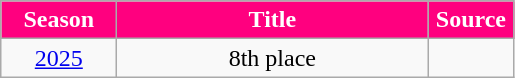<table class="wikitable">
<tr>
<th width=70px style="background:#FF007F; color:white">Season</th>
<th width=200px style="background:#FF007F; color:white">Title</th>
<th width=50px style="background:#FF007F; color:white">Source</th>
</tr>
<tr align=center>
<td><a href='#'>2025</a></td>
<td>8th place</td>
<td></td>
</tr>
</table>
